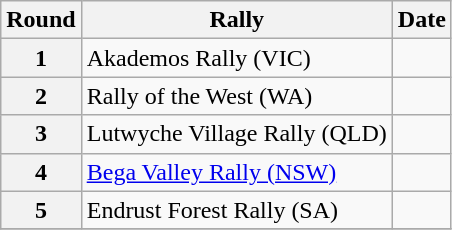<table class="wikitable" border="1">
<tr>
<th>Round</th>
<th>Rally</th>
<th>Date</th>
</tr>
<tr>
<th>1</th>
<td>Akademos Rally (VIC)</td>
<td></td>
</tr>
<tr>
<th>2</th>
<td>Rally of the West (WA)</td>
<td></td>
</tr>
<tr>
<th>3</th>
<td>Lutwyche Village Rally (QLD)</td>
<td></td>
</tr>
<tr>
<th>4</th>
<td><a href='#'>Bega Valley Rally (NSW)</a></td>
<td></td>
</tr>
<tr>
<th>5</th>
<td>Endrust Forest Rally (SA)</td>
<td></td>
</tr>
<tr>
</tr>
</table>
